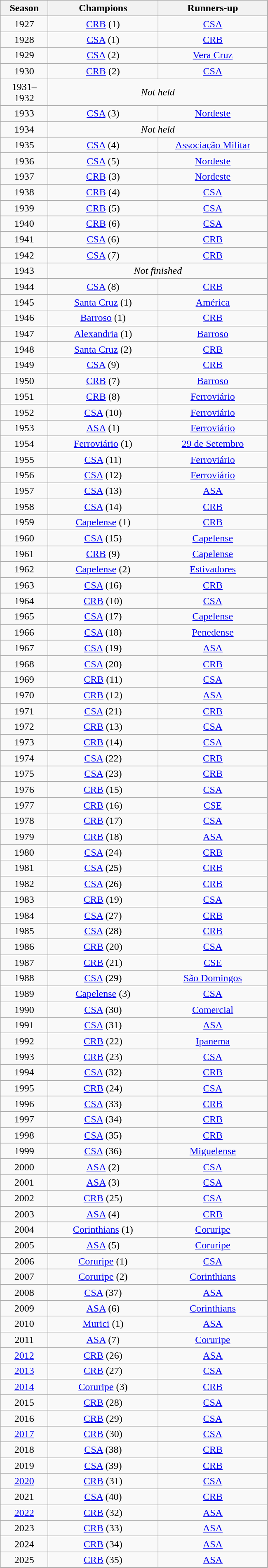<table class="wikitable" style="text-align:center; margin-left:1em;">
<tr>
<th style="width:70px">Season</th>
<th style="width:170px">Champions</th>
<th style="width:170px">Runners-up</th>
</tr>
<tr>
<td>1927</td>
<td><a href='#'>CRB</a> (1)</td>
<td><a href='#'>CSA</a></td>
</tr>
<tr>
<td>1928</td>
<td><a href='#'>CSA</a> (1)</td>
<td><a href='#'>CRB</a></td>
</tr>
<tr>
<td>1929</td>
<td><a href='#'>CSA</a> (2)</td>
<td><a href='#'>Vera Cruz</a></td>
</tr>
<tr>
<td>1930</td>
<td><a href='#'>CRB</a> (2)</td>
<td><a href='#'>CSA</a></td>
</tr>
<tr>
<td>1931–1932</td>
<td colspan="2" align="center"><em>Not held</em></td>
</tr>
<tr>
<td>1933</td>
<td><a href='#'>CSA</a> (3)</td>
<td><a href='#'>Nordeste</a></td>
</tr>
<tr>
<td>1934</td>
<td colspan="2" align="center"><em>Not held</em></td>
</tr>
<tr>
<td>1935</td>
<td><a href='#'>CSA</a> (4)</td>
<td><a href='#'>Associação Militar</a></td>
</tr>
<tr>
<td>1936</td>
<td><a href='#'>CSA</a> (5)</td>
<td><a href='#'>Nordeste</a></td>
</tr>
<tr>
<td>1937</td>
<td><a href='#'>CRB</a> (3)</td>
<td><a href='#'>Nordeste</a></td>
</tr>
<tr>
<td>1938</td>
<td><a href='#'>CRB</a> (4)</td>
<td><a href='#'>CSA</a></td>
</tr>
<tr>
<td>1939</td>
<td><a href='#'>CRB</a> (5)</td>
<td><a href='#'>CSA</a></td>
</tr>
<tr>
<td>1940</td>
<td><a href='#'>CRB</a> (6)</td>
<td><a href='#'>CSA</a></td>
</tr>
<tr>
<td>1941</td>
<td><a href='#'>CSA</a> (6)</td>
<td><a href='#'>CRB</a></td>
</tr>
<tr>
<td>1942</td>
<td><a href='#'>CSA</a> (7)</td>
<td><a href='#'>CRB</a></td>
</tr>
<tr>
<td>1943</td>
<td colspan="2" align="center"><em>Not finished</em></td>
</tr>
<tr>
<td>1944</td>
<td><a href='#'>CSA</a> (8)</td>
<td><a href='#'>CRB</a></td>
</tr>
<tr>
<td>1945</td>
<td><a href='#'>Santa Cruz</a> (1)</td>
<td><a href='#'>América</a></td>
</tr>
<tr>
<td>1946</td>
<td><a href='#'>Barroso</a> (1)</td>
<td><a href='#'>CRB</a></td>
</tr>
<tr>
<td>1947</td>
<td><a href='#'>Alexandria</a> (1)</td>
<td><a href='#'>Barroso</a></td>
</tr>
<tr>
<td>1948</td>
<td><a href='#'>Santa Cruz</a> (2)</td>
<td><a href='#'>CRB</a></td>
</tr>
<tr>
<td>1949</td>
<td><a href='#'>CSA</a> (9)</td>
<td><a href='#'>CRB</a></td>
</tr>
<tr>
<td>1950</td>
<td><a href='#'>CRB</a> (7)</td>
<td><a href='#'>Barroso</a></td>
</tr>
<tr>
<td>1951</td>
<td><a href='#'>CRB</a> (8)</td>
<td><a href='#'>Ferroviário</a></td>
</tr>
<tr>
<td>1952</td>
<td><a href='#'>CSA</a> (10)</td>
<td><a href='#'>Ferroviário</a></td>
</tr>
<tr>
<td>1953</td>
<td><a href='#'>ASA</a> (1)</td>
<td><a href='#'>Ferroviário</a></td>
</tr>
<tr>
<td>1954</td>
<td><a href='#'>Ferroviário</a> (1)</td>
<td><a href='#'>29 de Setembro</a></td>
</tr>
<tr>
<td>1955</td>
<td><a href='#'>CSA</a> (11)</td>
<td><a href='#'>Ferroviário</a></td>
</tr>
<tr>
<td>1956</td>
<td><a href='#'>CSA</a> (12)</td>
<td><a href='#'>Ferroviário</a></td>
</tr>
<tr>
<td>1957</td>
<td><a href='#'>CSA</a> (13)</td>
<td><a href='#'>ASA</a></td>
</tr>
<tr>
<td>1958</td>
<td><a href='#'>CSA</a> (14)</td>
<td><a href='#'>CRB</a></td>
</tr>
<tr>
<td>1959</td>
<td><a href='#'>Capelense</a> (1)</td>
<td><a href='#'>CRB</a></td>
</tr>
<tr>
<td>1960</td>
<td><a href='#'>CSA</a> (15)</td>
<td><a href='#'>Capelense</a></td>
</tr>
<tr>
<td>1961</td>
<td><a href='#'>CRB</a> (9)</td>
<td><a href='#'>Capelense</a></td>
</tr>
<tr>
<td>1962</td>
<td><a href='#'>Capelense</a> (2)</td>
<td><a href='#'>Estivadores</a></td>
</tr>
<tr>
<td>1963</td>
<td><a href='#'>CSA</a> (16)</td>
<td><a href='#'>CRB</a></td>
</tr>
<tr>
<td>1964</td>
<td><a href='#'>CRB</a> (10)</td>
<td><a href='#'>CSA</a></td>
</tr>
<tr>
<td>1965</td>
<td><a href='#'>CSA</a> (17)</td>
<td><a href='#'>Capelense</a></td>
</tr>
<tr>
<td>1966</td>
<td><a href='#'>CSA</a> (18)</td>
<td><a href='#'>Penedense</a></td>
</tr>
<tr>
<td>1967</td>
<td><a href='#'>CSA</a> (19)</td>
<td><a href='#'>ASA</a></td>
</tr>
<tr>
<td>1968</td>
<td><a href='#'>CSA</a> (20)</td>
<td><a href='#'>CRB</a></td>
</tr>
<tr>
<td>1969</td>
<td><a href='#'>CRB</a> (11)</td>
<td><a href='#'>CSA</a></td>
</tr>
<tr>
<td>1970</td>
<td><a href='#'>CRB</a> (12)</td>
<td><a href='#'>ASA</a></td>
</tr>
<tr>
<td>1971</td>
<td><a href='#'>CSA</a> (21)</td>
<td><a href='#'>CRB</a></td>
</tr>
<tr>
<td>1972</td>
<td><a href='#'>CRB</a> (13)</td>
<td><a href='#'>CSA</a></td>
</tr>
<tr>
<td>1973</td>
<td><a href='#'>CRB</a> (14)</td>
<td><a href='#'>CSA</a></td>
</tr>
<tr>
<td>1974</td>
<td><a href='#'>CSA</a> (22)</td>
<td><a href='#'>CRB</a></td>
</tr>
<tr>
<td>1975</td>
<td><a href='#'>CSA</a> (23)</td>
<td><a href='#'>CRB</a></td>
</tr>
<tr>
<td>1976</td>
<td><a href='#'>CRB</a> (15)</td>
<td><a href='#'>CSA</a></td>
</tr>
<tr>
<td>1977</td>
<td><a href='#'>CRB</a> (16)</td>
<td><a href='#'>CSE</a></td>
</tr>
<tr>
<td>1978</td>
<td><a href='#'>CRB</a> (17)</td>
<td><a href='#'>CSA</a></td>
</tr>
<tr>
<td>1979</td>
<td><a href='#'>CRB</a> (18)</td>
<td><a href='#'>ASA</a></td>
</tr>
<tr>
<td>1980</td>
<td><a href='#'>CSA</a> (24)</td>
<td><a href='#'>CRB</a></td>
</tr>
<tr>
<td>1981</td>
<td><a href='#'>CSA</a> (25)</td>
<td><a href='#'>CRB</a></td>
</tr>
<tr>
<td>1982</td>
<td><a href='#'>CSA</a> (26)</td>
<td><a href='#'>CRB</a></td>
</tr>
<tr>
<td>1983</td>
<td><a href='#'>CRB</a> (19)</td>
<td><a href='#'>CSA</a></td>
</tr>
<tr>
<td>1984</td>
<td><a href='#'>CSA</a> (27)</td>
<td><a href='#'>CRB</a></td>
</tr>
<tr>
<td>1985</td>
<td><a href='#'>CSA</a> (28)</td>
<td><a href='#'>CRB</a></td>
</tr>
<tr>
<td>1986</td>
<td><a href='#'>CRB</a> (20)</td>
<td><a href='#'>CSA</a></td>
</tr>
<tr>
<td>1987</td>
<td><a href='#'>CRB</a> (21)</td>
<td><a href='#'>CSE</a></td>
</tr>
<tr>
<td>1988</td>
<td><a href='#'>CSA</a> (29)</td>
<td><a href='#'>São Domingos</a></td>
</tr>
<tr>
<td>1989</td>
<td><a href='#'>Capelense</a> (3)</td>
<td><a href='#'>CSA</a></td>
</tr>
<tr>
<td>1990</td>
<td><a href='#'>CSA</a> (30)</td>
<td><a href='#'>Comercial</a></td>
</tr>
<tr>
<td>1991</td>
<td><a href='#'>CSA</a> (31)</td>
<td><a href='#'>ASA</a></td>
</tr>
<tr>
<td>1992</td>
<td><a href='#'>CRB</a> (22)</td>
<td><a href='#'>Ipanema</a></td>
</tr>
<tr>
<td>1993</td>
<td><a href='#'>CRB</a> (23)</td>
<td><a href='#'>CSA</a></td>
</tr>
<tr>
<td>1994</td>
<td><a href='#'>CSA</a> (32)</td>
<td><a href='#'>CRB</a></td>
</tr>
<tr>
<td>1995</td>
<td><a href='#'>CRB</a> (24)</td>
<td><a href='#'>CSA</a></td>
</tr>
<tr>
<td>1996</td>
<td><a href='#'>CSA</a> (33)</td>
<td><a href='#'>CRB</a></td>
</tr>
<tr>
<td>1997</td>
<td><a href='#'>CSA</a> (34)</td>
<td><a href='#'>CRB</a></td>
</tr>
<tr>
<td>1998</td>
<td><a href='#'>CSA</a> (35)</td>
<td><a href='#'>CRB</a></td>
</tr>
<tr>
<td>1999</td>
<td><a href='#'>CSA</a> (36)</td>
<td><a href='#'>Miguelense</a></td>
</tr>
<tr>
<td>2000</td>
<td><a href='#'>ASA</a> (2)</td>
<td><a href='#'>CSA</a></td>
</tr>
<tr>
<td>2001</td>
<td><a href='#'>ASA</a> (3)</td>
<td><a href='#'>CSA</a></td>
</tr>
<tr>
<td>2002</td>
<td><a href='#'>CRB</a> (25)</td>
<td><a href='#'>CSA</a></td>
</tr>
<tr>
<td>2003</td>
<td><a href='#'>ASA</a> (4)</td>
<td><a href='#'>CRB</a></td>
</tr>
<tr>
<td>2004</td>
<td><a href='#'>Corinthians</a> (1)</td>
<td><a href='#'>Coruripe</a></td>
</tr>
<tr>
<td>2005</td>
<td><a href='#'>ASA</a> (5)</td>
<td><a href='#'>Coruripe</a></td>
</tr>
<tr>
<td>2006</td>
<td><a href='#'>Coruripe</a> (1)</td>
<td><a href='#'>CSA</a></td>
</tr>
<tr>
<td>2007</td>
<td><a href='#'>Coruripe</a> (2)</td>
<td><a href='#'>Corinthians</a></td>
</tr>
<tr>
<td>2008</td>
<td><a href='#'>CSA</a> (37)</td>
<td><a href='#'>ASA</a></td>
</tr>
<tr>
<td>2009</td>
<td><a href='#'>ASA</a> (6)</td>
<td><a href='#'>Corinthians</a></td>
</tr>
<tr>
<td>2010</td>
<td><a href='#'>Murici</a> (1)</td>
<td><a href='#'>ASA</a></td>
</tr>
<tr>
<td>2011</td>
<td><a href='#'>ASA</a> (7)</td>
<td><a href='#'>Coruripe</a></td>
</tr>
<tr>
<td><a href='#'>2012</a></td>
<td><a href='#'>CRB</a> (26)</td>
<td><a href='#'>ASA</a></td>
</tr>
<tr>
<td><a href='#'>2013</a></td>
<td><a href='#'>CRB</a> (27)</td>
<td><a href='#'>CSA</a></td>
</tr>
<tr>
<td><a href='#'>2014</a></td>
<td><a href='#'>Coruripe</a> (3)</td>
<td><a href='#'>CRB</a></td>
</tr>
<tr>
<td>2015</td>
<td><a href='#'>CRB</a> (28)</td>
<td><a href='#'>CSA</a></td>
</tr>
<tr>
<td>2016</td>
<td><a href='#'>CRB</a> (29)</td>
<td><a href='#'>CSA</a></td>
</tr>
<tr>
<td><a href='#'>2017</a></td>
<td><a href='#'>CRB</a> (30)</td>
<td><a href='#'>CSA</a></td>
</tr>
<tr>
<td>2018</td>
<td><a href='#'>CSA</a> (38)</td>
<td><a href='#'>CRB</a></td>
</tr>
<tr>
<td>2019</td>
<td><a href='#'>CSA</a> (39)</td>
<td><a href='#'>CRB</a></td>
</tr>
<tr>
<td><a href='#'>2020</a></td>
<td><a href='#'>CRB</a> (31)</td>
<td><a href='#'>CSA</a></td>
</tr>
<tr>
<td>2021</td>
<td><a href='#'>CSA</a> (40)</td>
<td><a href='#'>CRB</a></td>
</tr>
<tr>
<td><a href='#'>2022</a></td>
<td><a href='#'>CRB</a> (32)</td>
<td><a href='#'>ASA</a></td>
</tr>
<tr>
<td>2023</td>
<td><a href='#'>CRB</a> (33)</td>
<td><a href='#'>ASA</a></td>
</tr>
<tr>
<td>2024</td>
<td><a href='#'>CRB</a> (34)</td>
<td><a href='#'>ASA</a></td>
</tr>
<tr>
<td>2025</td>
<td><a href='#'>CRB</a> (35)</td>
<td><a href='#'>ASA</a></td>
</tr>
</table>
